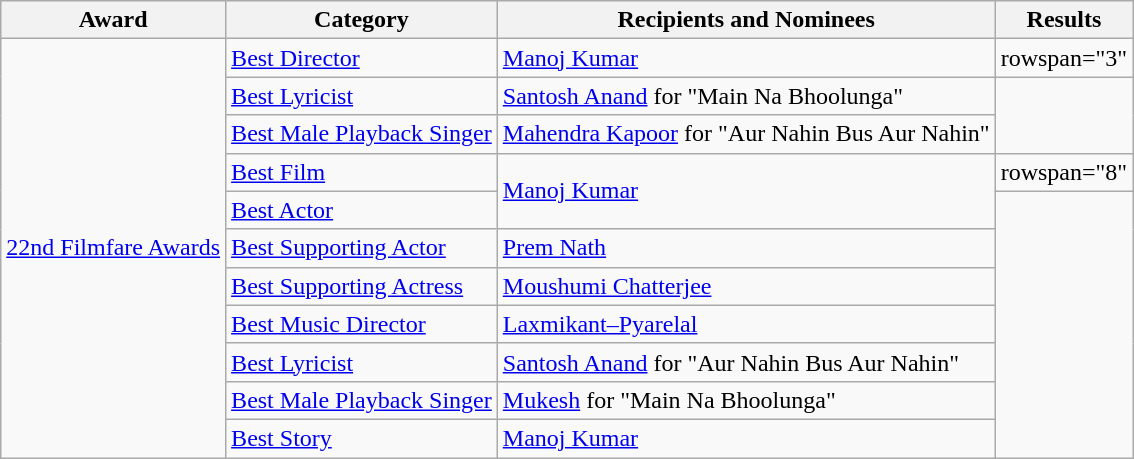<table class="wikitable plainrowheaders sortable">
<tr>
<th>Award</th>
<th>Category</th>
<th>Recipients and Nominees</th>
<th>Results</th>
</tr>
<tr>
<td rowspan="11"><a href='#'>22nd Filmfare Awards</a></td>
<td><a href='#'>Best Director</a></td>
<td><a href='#'>Manoj Kumar</a></td>
<td>rowspan="3" </td>
</tr>
<tr>
<td><a href='#'>Best Lyricist</a></td>
<td><a href='#'>Santosh Anand</a> for "Main Na Bhoolunga"</td>
</tr>
<tr>
<td><a href='#'>Best Male Playback Singer</a></td>
<td><a href='#'>Mahendra Kapoor</a> for "Aur Nahin Bus Aur Nahin"</td>
</tr>
<tr>
<td><a href='#'>Best Film</a></td>
<td rowspan="2"><a href='#'>Manoj Kumar</a></td>
<td>rowspan="8" </td>
</tr>
<tr>
<td><a href='#'>Best Actor</a></td>
</tr>
<tr>
<td><a href='#'>Best Supporting Actor</a></td>
<td><a href='#'>Prem Nath</a></td>
</tr>
<tr>
<td><a href='#'>Best Supporting Actress</a></td>
<td><a href='#'>Moushumi Chatterjee</a></td>
</tr>
<tr>
<td><a href='#'>Best Music Director</a></td>
<td><a href='#'>Laxmikant–Pyarelal</a></td>
</tr>
<tr>
<td><a href='#'>Best Lyricist</a></td>
<td><a href='#'>Santosh Anand</a> for "Aur Nahin Bus Aur Nahin"</td>
</tr>
<tr>
<td><a href='#'>Best Male Playback Singer</a></td>
<td><a href='#'>Mukesh</a> for "Main Na Bhoolunga"</td>
</tr>
<tr>
<td><a href='#'>Best Story</a></td>
<td><a href='#'>Manoj Kumar</a></td>
</tr>
</table>
